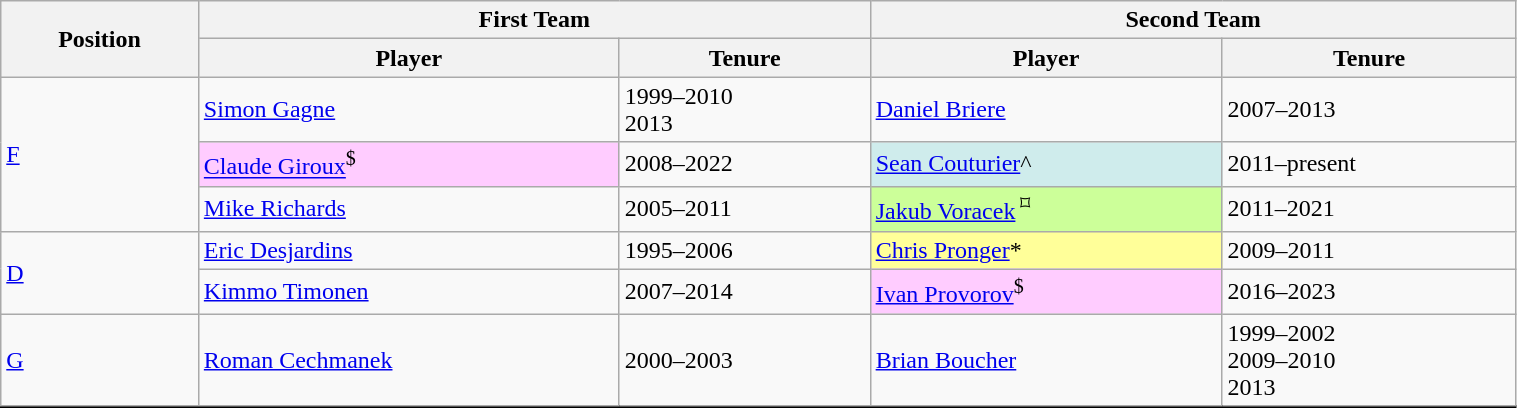<table class="wikitable" style="width:80%">
<tr>
<th rowspan=2>Position</th>
<th colspan=2>First Team</th>
<th colspan=2>Second Team</th>
</tr>
<tr>
<th>Player</th>
<th>Tenure</th>
<th>Player</th>
<th>Tenure</th>
</tr>
<tr>
<td rowspan="3"><a href='#'>F</a></td>
<td><a href='#'>Simon Gagne</a></td>
<td>1999–2010<br>2013</td>
<td><a href='#'>Daniel Briere</a></td>
<td>2007–2013</td>
</tr>
<tr>
<td bgcolor="#FFCCFF"><a href='#'>Claude Giroux</a><sup>$</sup></td>
<td>2008–2022</td>
<td bgcolor="#CFECEC"><a href='#'>Sean Couturier</a>^</td>
<td>2011–present</td>
</tr>
<tr>
<td><a href='#'>Mike Richards</a></td>
<td>2005–2011</td>
<td bgcolor="#CCFF99"><a href='#'>Jakub Voracek</a><sup> ⌑</sup></td>
<td>2011–2021</td>
</tr>
<tr>
<td rowspan="2"><a href='#'>D</a></td>
<td><a href='#'>Eric Desjardins</a></td>
<td>1995–2006</td>
<td bgcolor="#FFFF99"><a href='#'>Chris Pronger</a>*</td>
<td>2009–2011</td>
</tr>
<tr>
<td><a href='#'>Kimmo Timonen</a></td>
<td>2007–2014</td>
<td bgcolor="#FFCCFF"><a href='#'>Ivan Provorov</a><sup>$</sup></td>
<td>2016–2023</td>
</tr>
<tr>
<td><a href='#'>G</a></td>
<td><a href='#'>Roman Cechmanek</a></td>
<td>2000–2003</td>
<td><a href='#'>Brian Boucher</a></td>
<td>1999–2002<br>2009–2010<br>2013</td>
</tr>
<tr style="border-top:2px solid black">
</tr>
</table>
